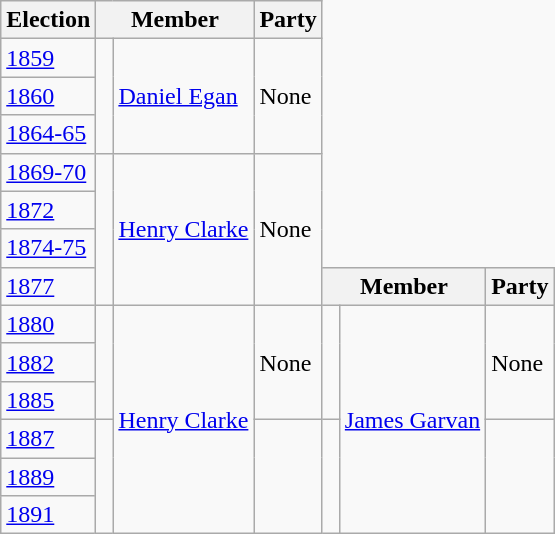<table class="wikitable" style='border-style: none none solid solid;'>
<tr>
<th>Election</th>
<th colspan="2">Member</th>
<th>Party</th>
</tr>
<tr style="background: #f9f9f9">
<td><a href='#'>1859</a></td>
<td rowspan="3" > </td>
<td rowspan="3"><a href='#'>Daniel Egan</a></td>
<td rowspan="3">None</td>
</tr>
<tr style="background: #f9f9f9">
<td><a href='#'>1860</a></td>
</tr>
<tr style="background: #f9f9f9">
<td><a href='#'>1864-65</a></td>
</tr>
<tr style="background: #f9f9f9">
<td><a href='#'>1869-70</a></td>
<td rowspan="4" > </td>
<td rowspan="4"><a href='#'>Henry Clarke</a></td>
<td rowspan="4">None</td>
</tr>
<tr style="background: #f9f9f9">
<td><a href='#'>1872</a></td>
</tr>
<tr style="background: #f9f9f9">
<td><a href='#'>1874-75</a></td>
</tr>
<tr style="background: #f9f9f9">
<td><a href='#'>1877</a></td>
<th colspan="2">Member</th>
<th>Party</th>
</tr>
<tr style="background: #f9f9f9">
<td><a href='#'>1880</a></td>
<td rowspan="3" > </td>
<td rowspan="6"><a href='#'>Henry Clarke</a></td>
<td rowspan="3">None</td>
<td rowspan="3" > </td>
<td rowspan="6"><a href='#'>James Garvan</a></td>
<td rowspan="3">None</td>
</tr>
<tr style="background: #f9f9f9">
<td><a href='#'>1882</a></td>
</tr>
<tr style="background: #f9f9f9">
<td><a href='#'>1885</a></td>
</tr>
<tr style="background: #f9f9f9">
<td><a href='#'>1887</a></td>
<td rowspan="3" > </td>
<td rowspan="3"></td>
<td rowspan="3" > </td>
<td rowspan="3"></td>
</tr>
<tr style="background: #f9f9f9">
<td><a href='#'>1889</a></td>
</tr>
<tr style="background: #f9f9f9">
<td><a href='#'>1891</a></td>
</tr>
</table>
